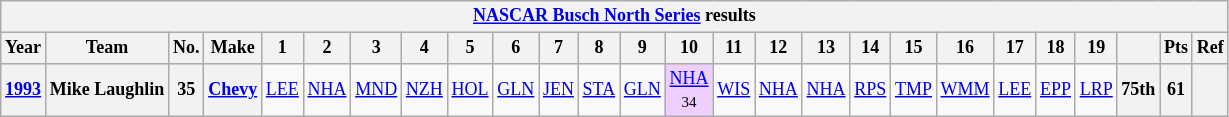<table class="wikitable" style="text-align:center; font-size:75%">
<tr>
<th colspan=45><a href='#'>NASCAR Busch North Series</a> results</th>
</tr>
<tr>
<th>Year</th>
<th>Team</th>
<th>No.</th>
<th>Make</th>
<th>1</th>
<th>2</th>
<th>3</th>
<th>4</th>
<th>5</th>
<th>6</th>
<th>7</th>
<th>8</th>
<th>9</th>
<th>10</th>
<th>11</th>
<th>12</th>
<th>13</th>
<th>14</th>
<th>15</th>
<th>16</th>
<th>17</th>
<th>18</th>
<th>19</th>
<th></th>
<th>Pts</th>
<th>Ref</th>
</tr>
<tr>
<th><a href='#'>1993</a></th>
<th>Mike Laughlin</th>
<th>35</th>
<th><a href='#'>Chevy</a></th>
<td><a href='#'>LEE</a></td>
<td><a href='#'>NHA</a></td>
<td><a href='#'>MND</a></td>
<td><a href='#'>NZH</a></td>
<td><a href='#'>HOL</a></td>
<td><a href='#'>GLN</a></td>
<td><a href='#'>JEN</a></td>
<td><a href='#'>STA</a></td>
<td><a href='#'>GLN</a></td>
<td style="background:#EFCFFF;"><a href='#'>NHA</a><br><small>34</small></td>
<td><a href='#'>WIS</a></td>
<td><a href='#'>NHA</a></td>
<td><a href='#'>NHA</a></td>
<td><a href='#'>RPS</a></td>
<td><a href='#'>TMP</a></td>
<td><a href='#'>WMM</a></td>
<td><a href='#'>LEE</a></td>
<td><a href='#'>EPP</a></td>
<td><a href='#'>LRP</a></td>
<th>75th</th>
<th>61</th>
<th></th>
</tr>
</table>
